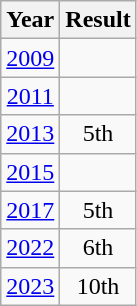<table class="wikitable" style="text-align:center">
<tr>
<th>Year</th>
<th>Result</th>
</tr>
<tr>
<td><a href='#'>2009</a></td>
<td></td>
</tr>
<tr>
<td><a href='#'>2011</a></td>
<td></td>
</tr>
<tr>
<td><a href='#'>2013</a></td>
<td>5th</td>
</tr>
<tr>
<td><a href='#'>2015</a></td>
<td></td>
</tr>
<tr>
<td><a href='#'>2017</a></td>
<td>5th</td>
</tr>
<tr>
<td><a href='#'>2022</a></td>
<td>6th</td>
</tr>
<tr>
<td><a href='#'>2023</a></td>
<td>10th</td>
</tr>
</table>
